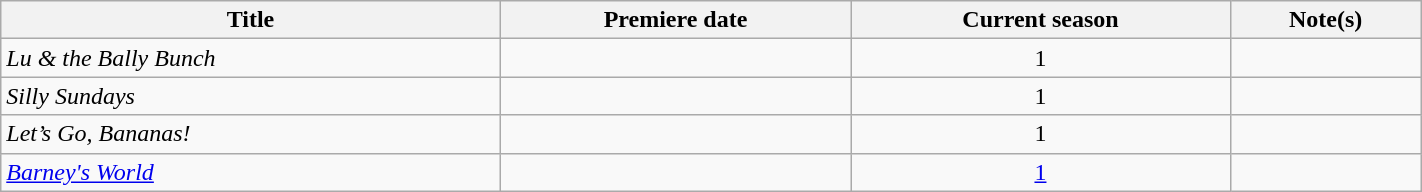<table class="wikitable plainrowheaders sortable" style="width:75%;text-align:center;">
<tr>
<th>Title</th>
<th>Premiere date</th>
<th>Current season</th>
<th>Note(s)</th>
</tr>
<tr>
<td scope="row" style="text-align:left;"><em>Lu & the Bally Bunch</em></td>
<td></td>
<td>1</td>
<td></td>
</tr>
<tr>
<td scope="row" style="text-align:left;"><em>Silly Sundays</em></td>
<td></td>
<td>1</td>
<td></td>
</tr>
<tr>
<td scope="row" style="text-align:left;"><em>Let’s Go, Bananas!</em></td>
<td></td>
<td>1</td>
<td></td>
</tr>
<tr>
<td scope="row" style="text-align:left;"><em><a href='#'>Barney's World</a></em></td>
<td></td>
<td><a href='#'>1</a></td>
<td></td>
</tr>
</table>
